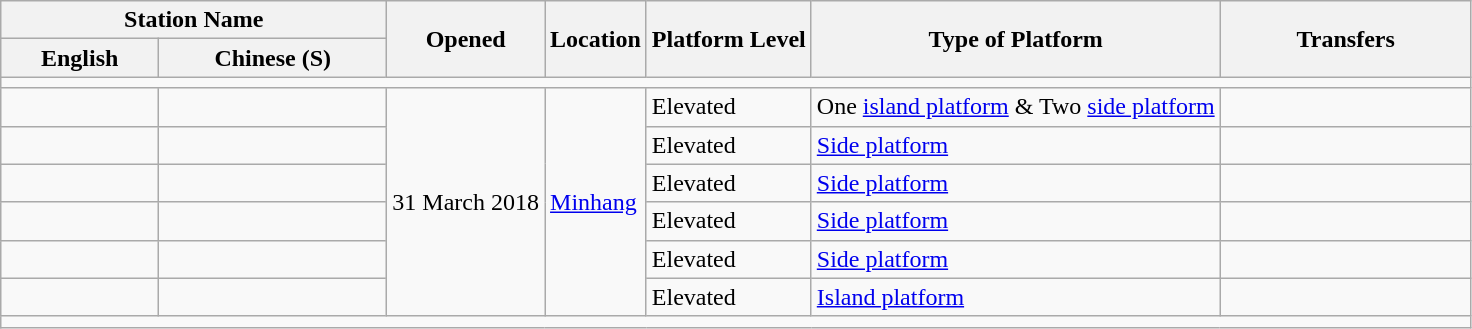<table class=wikitable>
<tr>
<th colspan=2 width=250pt style="text-align:center;">Station Name</th>
<th rowspan=2>Opened</th>
<th rowspan=2 style="text-align:center;">Location</th>
<th rowspan=2>Platform Level</th>
<th rowspan=2>Type of Platform</th>
<th rowspan=2 width=160pt style="text-align:center;">Transfers</th>
</tr>
<tr>
<th>English</th>
<th>Chinese (S)</th>
</tr>
<tr style=background:#>
<td colspan=7></td>
</tr>
<tr>
<td></td>
<td><span></span></td>
<td rowspan=6>31 March 2018</td>
<td rowspan=6><a href='#'>Minhang</a></td>
<td>Elevated</td>
<td>One <a href='#'>island platform</a> & Two <a href='#'>side platform</a></td>
<td></td>
</tr>
<tr>
<td></td>
<td><span></span></td>
<td>Elevated</td>
<td><a href='#'>Side platform</a></td>
<td></td>
</tr>
<tr>
<td></td>
<td><span></span></td>
<td>Elevated</td>
<td><a href='#'>Side platform</a></td>
<td></td>
</tr>
<tr>
<td></td>
<td><span></span></td>
<td>Elevated</td>
<td><a href='#'>Side platform</a></td>
<td></td>
</tr>
<tr>
<td></td>
<td><span></span></td>
<td>Elevated</td>
<td><a href='#'>Side platform</a></td>
<td></td>
</tr>
<tr>
<td></td>
<td><span></span></td>
<td>Elevated</td>
<td><a href='#'>Island platform</a></td>
<td></td>
</tr>
<tr style=background:#>
<td colspan=7></td>
</tr>
</table>
